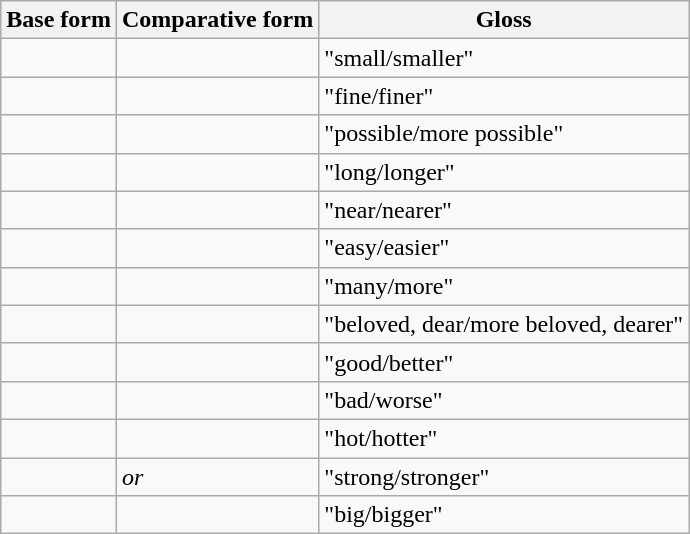<table class="wikitable">
<tr>
<th>Base form</th>
<th>Comparative form</th>
<th>Gloss</th>
</tr>
<tr>
<td></td>
<td></td>
<td>"small/smaller"</td>
</tr>
<tr>
<td></td>
<td></td>
<td>"fine/finer"</td>
</tr>
<tr>
<td></td>
<td></td>
<td>"possible/more possible"</td>
</tr>
<tr>
<td></td>
<td></td>
<td>"long/longer"</td>
</tr>
<tr>
<td></td>
<td></td>
<td>"near/nearer"</td>
</tr>
<tr>
<td></td>
<td></td>
<td>"easy/easier"</td>
</tr>
<tr>
<td></td>
<td></td>
<td>"many/more"</td>
</tr>
<tr>
<td></td>
<td></td>
<td>"beloved, dear/more beloved, dearer"</td>
</tr>
<tr>
<td></td>
<td></td>
<td>"good/better"</td>
</tr>
<tr>
<td></td>
<td></td>
<td>"bad/worse"</td>
</tr>
<tr>
<td></td>
<td></td>
<td>"hot/hotter"</td>
</tr>
<tr>
<td></td>
<td> <em>or</em> </td>
<td>"strong/stronger"</td>
</tr>
<tr>
<td></td>
<td></td>
<td>"big/bigger"</td>
</tr>
</table>
